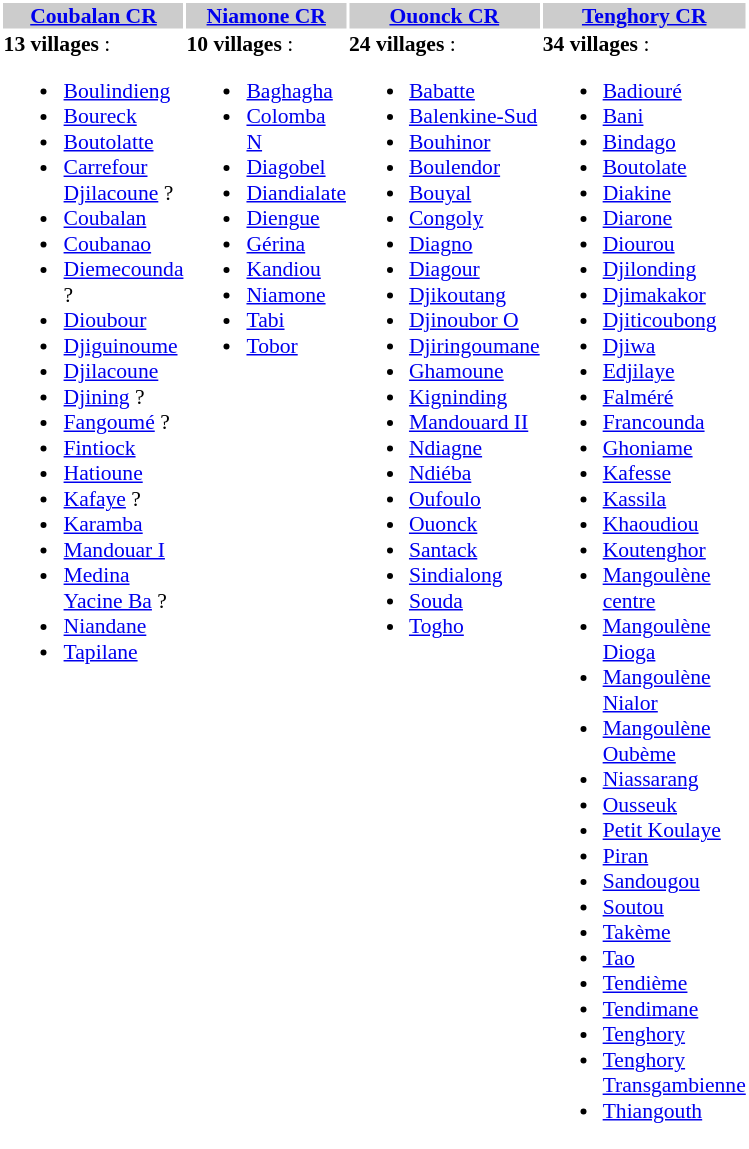<table class="toc" cellpadding=0 cellspacing=2 width=450px style="padding: 0.5e text-align:left;clear:all; margin: 0 0 0.5em 1em;  background-color: #fff; font-size:90%">
<tr bgcolor="cccccc">
<th><a href='#'>Coubalan CR</a></th>
<th><a href='#'>Niamone CR</a></th>
<th><a href='#'>Ouonck CR</a></th>
<th><a href='#'>Tenghory CR</a></th>
</tr>
<tr>
<td valign=top><strong>13 villages</strong> :<br><ul><li><a href='#'>Boulindieng</a></li><li><a href='#'>Boureck</a></li><li><a href='#'>Boutolatte</a></li><li><a href='#'>Carrefour Djilacoune</a> ?</li><li><a href='#'>Coubalan</a></li><li><a href='#'>Coubanao</a></li><li><a href='#'>Diemecounda</a> ?</li><li><a href='#'>Dioubour</a></li><li><a href='#'>Djiguinoume</a></li><li><a href='#'>Djilacoune</a></li><li><a href='#'>Djining</a> ?</li><li><a href='#'>Fangoumé</a> ?</li><li><a href='#'>Fintiock</a></li><li><a href='#'>Hatioune</a></li><li><a href='#'>Kafaye</a>  ?</li><li><a href='#'>Karamba</a></li><li><a href='#'>Mandouar I</a></li><li><a href='#'>Medina Yacine Ba</a> ?</li><li><a href='#'>Niandane</a></li><li><a href='#'>Tapilane</a></li></ul></td>
<td valign=top><strong>10 villages</strong> :<br><ul><li><a href='#'>Baghagha</a></li><li><a href='#'>Colomba N</a></li><li><a href='#'>Diagobel</a></li><li><a href='#'>Diandialate</a></li><li><a href='#'>Diengue</a></li><li><a href='#'>Gérina</a></li><li><a href='#'>Kandiou</a></li><li><a href='#'>Niamone</a></li><li><a href='#'>Tabi</a></li><li><a href='#'>Tobor</a></li></ul></td>
<td valign=top><strong>24 villages</strong> :<br><ul><li><a href='#'>Babatte</a></li><li><a href='#'>Balenkine-Sud</a></li><li><a href='#'>Bouhinor</a></li><li><a href='#'>Boulendor</a></li><li><a href='#'>Bouyal</a></li><li><a href='#'>Congoly</a></li><li><a href='#'>Diagno</a></li><li><a href='#'>Diagour</a></li><li><a href='#'>Djikoutang</a></li><li><a href='#'>Djinoubor O</a></li><li><a href='#'>Djiringoumane</a></li><li><a href='#'>Ghamoune</a></li><li><a href='#'>Kigninding</a></li><li><a href='#'>Mandouard II</a></li><li><a href='#'>Ndiagne</a></li><li><a href='#'>Ndiéba</a></li><li><a href='#'>Oufoulo</a></li><li><a href='#'>Ouonck</a></li><li><a href='#'>Santack</a></li><li><a href='#'>Sindialong</a></li><li><a href='#'>Souda</a></li><li><a href='#'>Togho</a></li></ul></td>
<td valign=top><strong>34 villages</strong> :<br><ul><li><a href='#'>Badiouré</a></li><li><a href='#'>Bani</a></li><li><a href='#'>Bindago</a></li><li><a href='#'>Boutolate</a></li><li><a href='#'>Diakine</a></li><li><a href='#'>Diarone</a></li><li><a href='#'>Diourou</a></li><li><a href='#'>Djilonding</a></li><li><a href='#'>Djimakakor</a></li><li><a href='#'>Djiticoubong</a></li><li><a href='#'>Djiwa</a></li><li><a href='#'>Edjilaye</a></li><li><a href='#'>Falméré</a></li><li><a href='#'>Francounda</a></li><li><a href='#'>Ghoniame</a></li><li><a href='#'>Kafesse</a></li><li><a href='#'>Kassila</a></li><li><a href='#'>Khaoudiou</a></li><li><a href='#'>Koutenghor</a></li><li><a href='#'>Mangoulène centre</a></li><li><a href='#'>Mangoulène Dioga</a></li><li><a href='#'>Mangoulène Nialor</a></li><li><a href='#'>Mangoulène Oubème</a></li><li><a href='#'>Niassarang</a></li><li><a href='#'>Ousseuk</a></li><li><a href='#'>Petit Koulaye</a></li><li><a href='#'>Piran</a></li><li><a href='#'>Sandougou</a></li><li><a href='#'>Soutou</a></li><li><a href='#'>Takème</a></li><li><a href='#'>Tao</a></li><li><a href='#'>Tendième</a></li><li><a href='#'>Tendimane</a></li><li><a href='#'>Tenghory</a></li><li><a href='#'>Tenghory Transgambienne</a></li><li><a href='#'>Thiangouth</a></li></ul></td>
</tr>
</table>
